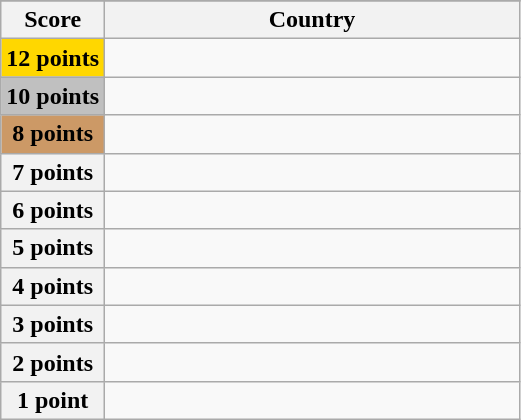<table class="wikitable">
<tr>
</tr>
<tr>
<th scope="col" width="20%">Score</th>
<th scope="col">Country</th>
</tr>
<tr>
<th scope="row" style="background:gold">12 points</th>
<td></td>
</tr>
<tr>
<th scope="row" style="background:silver">10 points</th>
<td></td>
</tr>
<tr>
<th scope="row" style="background:#CC9966">8 points</th>
<td></td>
</tr>
<tr>
<th scope="row">7 points</th>
<td></td>
</tr>
<tr>
<th scope="row">6 points</th>
<td></td>
</tr>
<tr>
<th scope="row">5 points</th>
<td></td>
</tr>
<tr>
<th scope="row">4 points</th>
<td></td>
</tr>
<tr>
<th scope="row">3 points</th>
<td></td>
</tr>
<tr>
<th scope="row">2 points</th>
<td></td>
</tr>
<tr>
<th scope="row">1 point</th>
<td></td>
</tr>
</table>
